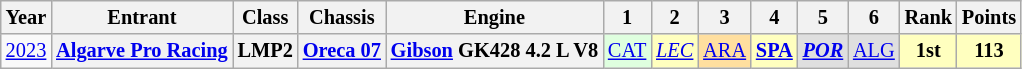<table class="wikitable" style="text-align:center; font-size:85%">
<tr>
<th>Year</th>
<th>Entrant</th>
<th>Class</th>
<th>Chassis</th>
<th>Engine</th>
<th>1</th>
<th>2</th>
<th>3</th>
<th>4</th>
<th>5</th>
<th>6</th>
<th>Rank</th>
<th>Points</th>
</tr>
<tr>
<td><a href='#'>2023</a></td>
<th nowrap><a href='#'>Algarve Pro Racing</a></th>
<th>LMP2</th>
<th nowrap><a href='#'>Oreca 07</a></th>
<th nowrap><a href='#'>Gibson</a> GK428 4.2 L V8</th>
<td style="background:#DFFFDF;"><a href='#'>CAT</a><br></td>
<td style="background:#FFFFBF;"><em><a href='#'>LEC</a></em><br></td>
<td style="background:#FFDF9F;"><a href='#'>ARA</a><br></td>
<td style="background:#FFFFBF;"><strong><a href='#'>SPA</a></strong><br></td>
<td style="background:#DFDFDF;"><strong><em><a href='#'>POR</a></em></strong><br></td>
<td style="background:#DFDFDF;"><a href='#'>ALG</a><br></td>
<th style="background:#FFFFBF;">1st</th>
<th style="background:#FFFFBF;">113</th>
</tr>
</table>
